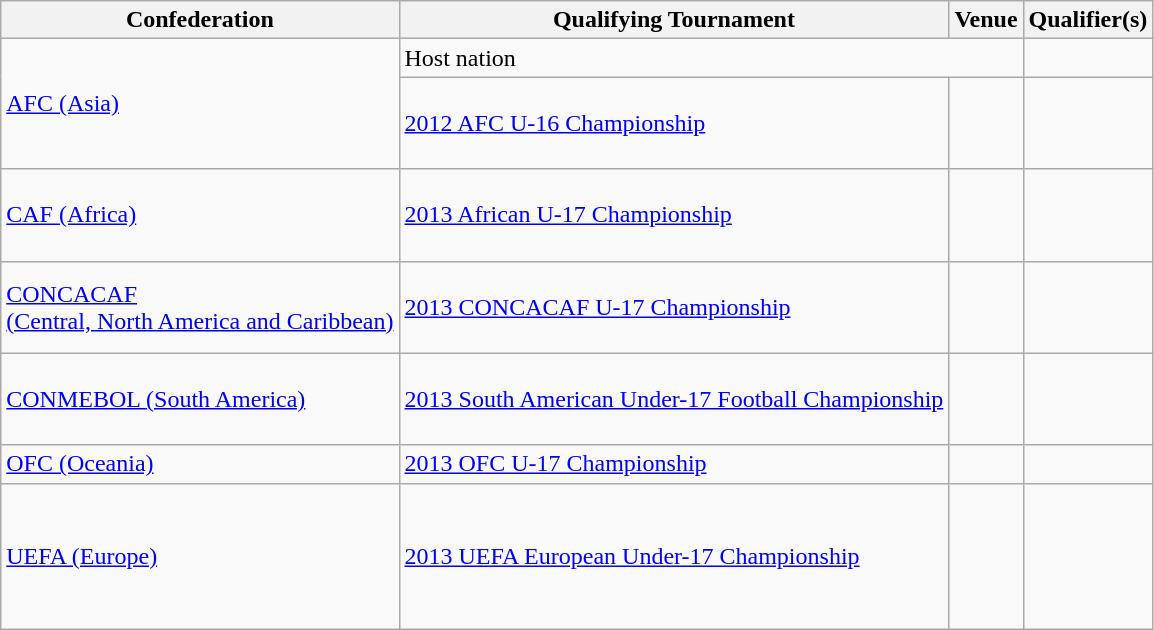<table class=wikitable>
<tr>
<th>Confederation</th>
<th>Qualifying Tournament</th>
<th>Venue</th>
<th>Qualifier(s)</th>
</tr>
<tr>
<td rowspan=2><a href='#'>AFC (Asia)</a></td>
<td colspan=2>Host nation</td>
<td></td>
</tr>
<tr>
<td><a href='#'>2012 AFC U-16 Championship</a></td>
<td></td>
<td><br><br><br></td>
</tr>
<tr>
<td><a href='#'>CAF (Africa)</a></td>
<td><a href='#'>2013 African U-17 Championship</a></td>
<td></td>
<td><br><br><br></td>
</tr>
<tr>
<td><a href='#'>CONCACAF <br>(Central, North America and Caribbean)</a></td>
<td><a href='#'>2013 CONCACAF U-17 Championship</a></td>
<td></td>
<td><br><br><br></td>
</tr>
<tr>
<td><a href='#'>CONMEBOL (South America)</a></td>
<td><a href='#'>2013 South American Under-17 Football Championship</a></td>
<td></td>
<td><br><br><br></td>
</tr>
<tr>
<td><a href='#'>OFC (Oceania)</a></td>
<td><a href='#'>2013 OFC U-17 Championship</a></td>
<td></td>
<td></td>
</tr>
<tr>
<td><a href='#'>UEFA (Europe)</a></td>
<td><a href='#'>2013 UEFA European Under-17 Championship</a></td>
<td></td>
<td><br><br><br><br><br></td>
</tr>
</table>
